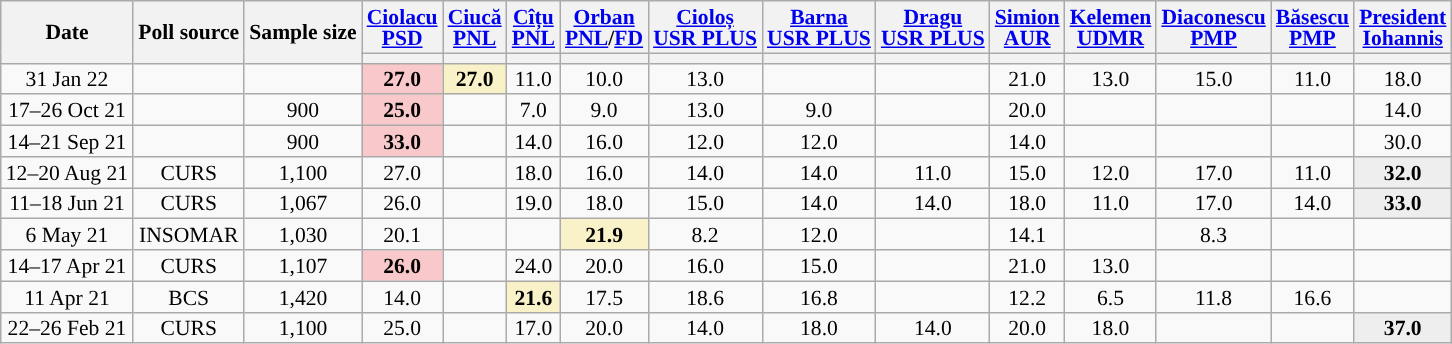<table class="wikitable sortable mw-datatable" style="text-align:center;font-size:90%;line-height:14px;">
<tr>
<th rowspan="2">Date</th>
<th rowspan="2">Poll source</th>
<th rowspan="2" class="unsortable">Sample size</th>
<th class="unsortable"><a href='#'>Ciolacu</a><br><a href='#'>PSD</a></th>
<th class="unsortable"><a href='#'>Ciucă</a><br><a href='#'>PNL</a></th>
<th class="unsortable"><a href='#'>Cîțu</a><br><a href='#'>PNL</a></th>
<th class="unsortable"><a href='#'>Orban</a><br><a href='#'>PNL</a>/<a href='#'>FD</a></th>
<th class="unsortable"><a href='#'>Cioloș</a><br><a href='#'>USR PLUS</a></th>
<th class="unsortable"><a href='#'>Barna</a><br><a href='#'>USR PLUS</a></th>
<th class="unsortable"><a href='#'>Dragu</a><br><a href='#'>USR PLUS</a></th>
<th class="unsortable"><a href='#'>Simion</a><br><a href='#'>AUR</a></th>
<th class="unsortable"><a href='#'>Kelemen</a><br><a href='#'>UDMR</a></th>
<th class="unsortable"><a href='#'>Diaconescu</a><br><a href='#'>PMP</a></th>
<th class="unsortable"><a href='#'>Băsescu</a><br><a href='#'>PMP</a></th>
<th class="unsortable"><a href='#'>President</a><br><a href='#'>Iohannis</a></th>
</tr>
<tr>
<th style="background:"></th>
<th style="background:"></th>
<th style="background:"></th>
<th style="background:"></th>
<th style="background:"></th>
<th style="background:"></th>
<th style="background:"></th>
<th style="background:"></th>
<th style="background:"></th>
<th style="background:"></th>
<th style="background:"></th>
<th style="background:"></th>
</tr>
<tr>
<td>31 Jan 22</td>
<td></td>
<td></td>
<td style="background:#F9C8CA;"><strong>27.0</strong></td>
<td style="background:#F9F2C8"><strong>27.0</strong></td>
<td>11.0</td>
<td>10.0</td>
<td>13.0</td>
<td></td>
<td></td>
<td>21.0</td>
<td>13.0</td>
<td>15.0</td>
<td>11.0</td>
<td>18.0</td>
</tr>
<tr>
<td>17–26 Oct 21</td>
<td></td>
<td>900</td>
<td style="background:#F9C8CA;"><strong>25.0</strong></td>
<td></td>
<td>7.0</td>
<td>9.0</td>
<td>13.0</td>
<td>9.0</td>
<td></td>
<td>20.0</td>
<td></td>
<td></td>
<td></td>
<td>14.0</td>
</tr>
<tr>
<td data-sort-value="2021-09-21">14–21 Sep 21</td>
<td></td>
<td>900</td>
<td style="background:#F9C8CA;"><strong>33.0</strong></td>
<td></td>
<td>14.0</td>
<td>16.0</td>
<td>12.0</td>
<td>12.0</td>
<td></td>
<td>14.0</td>
<td></td>
<td></td>
<td></td>
<td>30.0</td>
</tr>
<tr>
<td data-sort-value="2021-08-20">12–20 Aug 21</td>
<td>CURS</td>
<td>1,100</td>
<td>27.0</td>
<td></td>
<td>18.0</td>
<td>16.0</td>
<td>14.0</td>
<td>14.0</td>
<td>11.0</td>
<td>15.0</td>
<td>12.0</td>
<td>17.0</td>
<td>11.0</td>
<td style="background:#EEEEEE;"><strong>32.0</strong></td>
</tr>
<tr>
<td data-sort-value="2021-06-18">11–18 Jun 21</td>
<td>CURS</td>
<td>1,067</td>
<td>26.0</td>
<td></td>
<td>19.0</td>
<td>18.0</td>
<td>15.0</td>
<td>14.0</td>
<td>14.0</td>
<td>18.0</td>
<td>11.0</td>
<td>17.0</td>
<td>14.0</td>
<td style="background:#EEEEEE;"><strong>33.0</strong></td>
</tr>
<tr>
<td data-sort-value="2021-05-06">6 May 21</td>
<td>INSOMAR</td>
<td>1,030</td>
<td>20.1</td>
<td></td>
<td></td>
<td style="background:#F9F2C8"><strong>21.9</strong></td>
<td>8.2</td>
<td>12.0</td>
<td></td>
<td>14.1</td>
<td></td>
<td>8.3</td>
<td></td>
<td></td>
</tr>
<tr>
<td data-sort-value="2021-04-17">14–17 Apr 21</td>
<td>CURS</td>
<td>1,107</td>
<td style="background:#F9C8CA;"><strong>26.0</strong></td>
<td></td>
<td>24.0</td>
<td>20.0</td>
<td>16.0</td>
<td>15.0</td>
<td></td>
<td>21.0</td>
<td>13.0</td>
<td></td>
<td></td>
<td></td>
</tr>
<tr>
<td data-sort-value="2021-04-11">11 Apr 21</td>
<td>BCS</td>
<td>1,420</td>
<td>14.0</td>
<td></td>
<td style="background:#F9F2C8"><strong>21.6</strong></td>
<td>17.5</td>
<td>18.6</td>
<td>16.8</td>
<td></td>
<td>12.2</td>
<td>6.5</td>
<td>11.8</td>
<td>16.6</td>
<td></td>
</tr>
<tr>
<td data-sort-value="2021-02-26">22–26 Feb 21</td>
<td>CURS</td>
<td>1,100</td>
<td>25.0</td>
<td></td>
<td>17.0</td>
<td>20.0</td>
<td>14.0</td>
<td>18.0</td>
<td>14.0</td>
<td>20.0</td>
<td>18.0</td>
<td></td>
<td></td>
<td style="background:#EEEEEE;"><strong>37.0</strong></td>
</tr>
</table>
